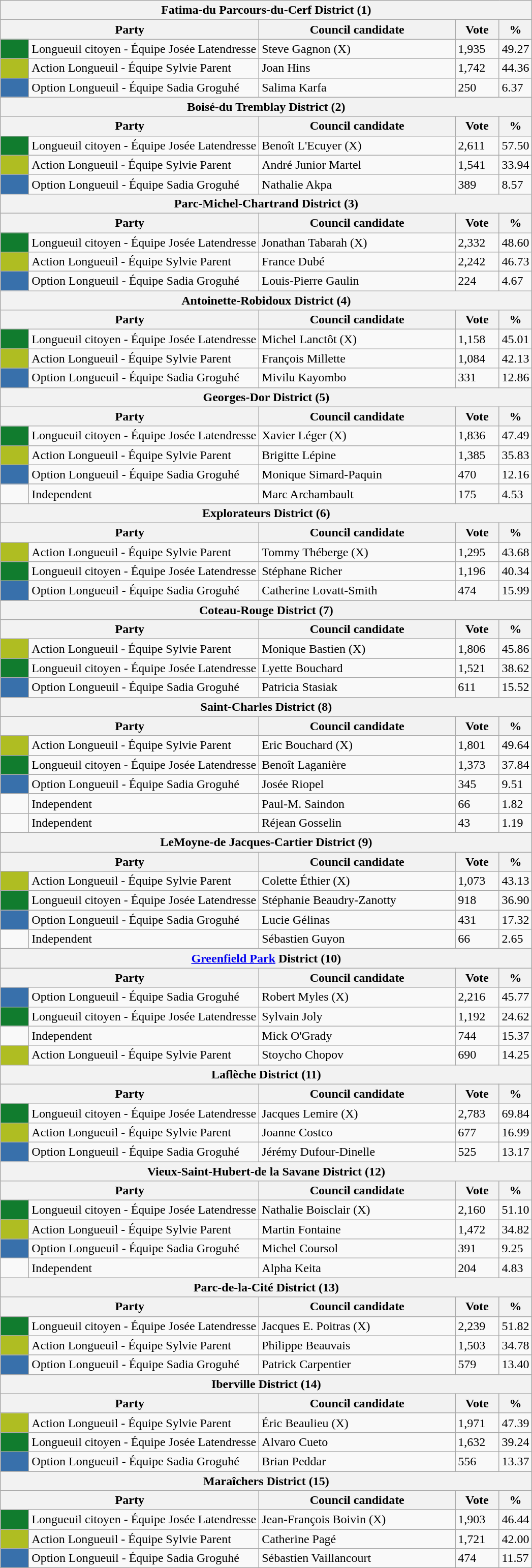<table class="wikitable">
<tr>
<th colspan="5">Fatima-du Parcours-du-Cerf District (1)</th>
</tr>
<tr>
<th bgcolor="#DDDDFF" width="230px" colspan="2">Party</th>
<th bgcolor="#DDDDFF" width="250px">Council candidate</th>
<th bgcolor="#DDDDFF" width="50px">Vote</th>
<th bgcolor="#DDDDFF" width="30px">%</th>
</tr>
<tr>
<td bgcolor=#117C2E width="30px"> </td>
<td>Longueuil citoyen - Équipe Josée Latendresse</td>
<td>Steve Gagnon (X)</td>
<td>1,935</td>
<td>49.27</td>
</tr>
<tr>
<td bgcolor=#AFBD22  width="30px"> </td>
<td>Action Longueuil - Équipe Sylvie Parent</td>
<td>Joan Hins</td>
<td>1,742</td>
<td>44.36</td>
</tr>
<tr>
<td bgcolor=#3870AB width="30px"> </td>
<td>Option Longueuil - Équipe Sadia Groguhé</td>
<td>Salima Karfa</td>
<td>250</td>
<td>6.37</td>
</tr>
<tr>
<th colspan="5">Boisé-du Tremblay District (2)</th>
</tr>
<tr>
<th bgcolor="#DDDDFF" width="230px" colspan="2">Party</th>
<th bgcolor="#DDDDFF" width="250px">Council candidate</th>
<th bgcolor="#DDDDFF" width="50px">Vote</th>
<th bgcolor="#DDDDFF" width="30px">%</th>
</tr>
<tr>
<td bgcolor=#117C2E width="30px"> </td>
<td>Longueuil citoyen - Équipe Josée Latendresse</td>
<td>Benoît L'Ecuyer (X)</td>
<td>2,611</td>
<td>57.50</td>
</tr>
<tr>
<td bgcolor=#AFBD22  width="30px"> </td>
<td>Action Longueuil - Équipe Sylvie Parent</td>
<td>André Junior Martel</td>
<td>1,541</td>
<td>33.94</td>
</tr>
<tr>
<td bgcolor=#3870AB width="30px"> </td>
<td>Option Longueuil - Équipe Sadia Groguhé</td>
<td>Nathalie Akpa</td>
<td>389</td>
<td>8.57</td>
</tr>
<tr>
<th colspan="5">Parc-Michel-Chartrand District (3)</th>
</tr>
<tr>
<th bgcolor="#DDDDFF" width="230px" colspan="2">Party</th>
<th bgcolor="#DDDDFF" width="250px">Council candidate</th>
<th bgcolor="#DDDDFF" width="50px">Vote</th>
<th bgcolor="#DDDDFF" width="30px">%</th>
</tr>
<tr>
<td bgcolor=#117C2E width="30px"> </td>
<td>Longueuil citoyen - Équipe Josée Latendresse</td>
<td>Jonathan Tabarah (X)</td>
<td>2,332</td>
<td>48.60</td>
</tr>
<tr>
<td bgcolor=#AFBD22  width="30px"> </td>
<td>Action Longueuil - Équipe Sylvie Parent</td>
<td>France Dubé</td>
<td>2,242</td>
<td>46.73</td>
</tr>
<tr>
<td bgcolor=#3870AB width="30px"> </td>
<td>Option Longueuil - Équipe Sadia Groguhé</td>
<td>Louis-Pierre Gaulin</td>
<td>224</td>
<td>4.67</td>
</tr>
<tr>
<th colspan="5">Antoinette-Robidoux District (4)</th>
</tr>
<tr>
<th bgcolor="#DDDDFF" width="230px" colspan="2">Party</th>
<th bgcolor="#DDDDFF" width="250px">Council candidate</th>
<th bgcolor="#DDDDFF" width="50px">Vote</th>
<th bgcolor="#DDDDFF" width="30px">%</th>
</tr>
<tr>
<td bgcolor=#117C2E width="30px"> </td>
<td>Longueuil citoyen - Équipe Josée Latendresse</td>
<td>Michel Lanctôt (X)</td>
<td>1,158</td>
<td>45.01</td>
</tr>
<tr>
<td bgcolor=#AFBD22  width="30px"> </td>
<td>Action Longueuil - Équipe Sylvie Parent</td>
<td>François Millette</td>
<td>1,084</td>
<td>42.13</td>
</tr>
<tr>
<td bgcolor=#3870AB width="30px"> </td>
<td>Option Longueuil - Équipe Sadia Groguhé</td>
<td>Mivilu Kayombo</td>
<td>331</td>
<td>12.86</td>
</tr>
<tr>
<th colspan="5">Georges-Dor District (5)</th>
</tr>
<tr>
<th bgcolor="#DDDDFF" width="230px" colspan="2">Party</th>
<th bgcolor="#DDDDFF" width="250px">Council candidate</th>
<th bgcolor="#DDDDFF" width="50px">Vote</th>
<th bgcolor="#DDDDFF" width="30px">%</th>
</tr>
<tr>
<td bgcolor=#117C2E width="30px"> </td>
<td>Longueuil citoyen - Équipe Josée Latendresse</td>
<td>Xavier Léger (X)</td>
<td>1,836</td>
<td>47.49</td>
</tr>
<tr>
<td bgcolor=#AFBD22  width="30px"> </td>
<td>Action Longueuil - Équipe Sylvie Parent</td>
<td>Brigitte Lépine</td>
<td>1,385</td>
<td>35.83</td>
</tr>
<tr>
<td bgcolor=#3870AB width="30px"> </td>
<td>Option Longueuil - Équipe Sadia Groguhé</td>
<td>Monique Simard-Paquin</td>
<td>470</td>
<td>12.16</td>
</tr>
<tr>
<td> </td>
<td>Independent</td>
<td>Marc Archambault</td>
<td>175</td>
<td>4.53</td>
</tr>
<tr>
<th colspan="5">Explorateurs District (6)</th>
</tr>
<tr>
<th bgcolor="#DDDDFF" width="230px" colspan="2">Party</th>
<th bgcolor="#DDDDFF" width="250px">Council candidate</th>
<th bgcolor="#DDDDFF" width="50px">Vote</th>
<th bgcolor="#DDDDFF" width="30px">%</th>
</tr>
<tr>
<td bgcolor=#AFBD22  width="30px"> </td>
<td>Action Longueuil - Équipe Sylvie Parent</td>
<td>Tommy Théberge (X)</td>
<td>1,295</td>
<td>43.68</td>
</tr>
<tr>
<td bgcolor=#117C2E width="30px"> </td>
<td>Longueuil citoyen - Équipe Josée Latendresse</td>
<td>Stéphane Richer</td>
<td>1,196</td>
<td>40.34</td>
</tr>
<tr>
<td bgcolor=#3870AB width="30px"> </td>
<td>Option Longueuil - Équipe Sadia Groguhé</td>
<td>Catherine Lovatt-Smith</td>
<td>474</td>
<td>15.99</td>
</tr>
<tr>
<th colspan="5">Coteau-Rouge District (7)</th>
</tr>
<tr>
<th bgcolor="#DDDDFF" width="230px" colspan="2">Party</th>
<th bgcolor="#DDDDFF" width="250px">Council candidate</th>
<th bgcolor="#DDDDFF" width="50px">Vote</th>
<th bgcolor="#DDDDFF" width="30px">%</th>
</tr>
<tr>
<td bgcolor=#AFBD22  width="30px"> </td>
<td>Action Longueuil - Équipe Sylvie Parent</td>
<td>Monique Bastien (X)</td>
<td>1,806</td>
<td>45.86</td>
</tr>
<tr>
<td bgcolor=#117C2E width="30px"> </td>
<td>Longueuil citoyen - Équipe Josée Latendresse</td>
<td>Lyette Bouchard</td>
<td>1,521</td>
<td>38.62</td>
</tr>
<tr>
<td bgcolor=#3870AB width="30px"> </td>
<td>Option Longueuil - Équipe Sadia Groguhé</td>
<td>Patricia Stasiak</td>
<td>611</td>
<td>15.52</td>
</tr>
<tr>
<th colspan="5">Saint-Charles District (8)</th>
</tr>
<tr>
<th bgcolor="#DDDDFF" width="230px" colspan="2">Party</th>
<th bgcolor="#DDDDFF" width="250px">Council candidate</th>
<th bgcolor="#DDDDFF" width="50px">Vote</th>
<th bgcolor="#DDDDFF" width="30px">%</th>
</tr>
<tr>
<td bgcolor=#AFBD22  width="30px"> </td>
<td>Action Longueuil - Équipe Sylvie Parent</td>
<td>Eric Bouchard (X)</td>
<td>1,801</td>
<td>49.64</td>
</tr>
<tr>
<td bgcolor=#117C2E width="30px"> </td>
<td>Longueuil citoyen - Équipe Josée Latendresse</td>
<td>Benoît Laganière</td>
<td>1,373</td>
<td>37.84</td>
</tr>
<tr>
<td bgcolor=#3870AB width="30px"> </td>
<td>Option Longueuil - Équipe Sadia Groguhé</td>
<td>Josée Riopel</td>
<td>345</td>
<td>9.51</td>
</tr>
<tr>
<td> </td>
<td>Independent</td>
<td>Paul-M. Saindon</td>
<td>66</td>
<td>1.82</td>
</tr>
<tr>
<td> </td>
<td>Independent</td>
<td>Réjean Gosselin</td>
<td>43</td>
<td>1.19</td>
</tr>
<tr>
<th colspan="5">LeMoyne-de Jacques-Cartier District (9)</th>
</tr>
<tr>
<th bgcolor="#DDDDFF" width="230px" colspan="2">Party</th>
<th bgcolor="#DDDDFF" width="250px">Council candidate</th>
<th bgcolor="#DDDDFF" width="50px">Vote</th>
<th bgcolor="#DDDDFF" width="30px">%</th>
</tr>
<tr>
<td bgcolor=#AFBD22  width="30px"> </td>
<td>Action Longueuil - Équipe Sylvie Parent</td>
<td>Colette Éthier (X)</td>
<td>1,073</td>
<td>43.13</td>
</tr>
<tr>
<td bgcolor=#117C2E width="30px"> </td>
<td>Longueuil citoyen - Équipe Josée Latendresse</td>
<td>Stéphanie Beaudry-Zanotty</td>
<td>918</td>
<td>36.90</td>
</tr>
<tr>
<td bgcolor=#3870AB width="30px"> </td>
<td>Option Longueuil - Équipe Sadia Groguhé</td>
<td>Lucie Gélinas</td>
<td>431</td>
<td>17.32</td>
</tr>
<tr>
<td> </td>
<td>Independent</td>
<td>Sébastien Guyon</td>
<td>66</td>
<td>2.65</td>
</tr>
<tr>
<th colspan="5"><a href='#'>Greenfield Park</a> District (10)</th>
</tr>
<tr>
<th bgcolor="#DDDDFF" width="230px" colspan="2">Party</th>
<th bgcolor="#DDDDFF" width="250px">Council candidate</th>
<th bgcolor="#DDDDFF" width="50px">Vote</th>
<th bgcolor="#DDDDFF" width="30px">%</th>
</tr>
<tr>
<td bgcolor=#3870AB width="30px"> </td>
<td>Option Longueuil - Équipe Sadia Groguhé</td>
<td>Robert Myles (X)</td>
<td>2,216</td>
<td>45.77</td>
</tr>
<tr>
<td bgcolor=#117C2E width="30px"> </td>
<td>Longueuil citoyen - Équipe Josée Latendresse</td>
<td>Sylvain Joly</td>
<td>1,192</td>
<td>24.62</td>
</tr>
<tr>
<td> </td>
<td>Independent</td>
<td>Mick O'Grady</td>
<td>744</td>
<td>15.37</td>
</tr>
<tr>
<td bgcolor=#AFBD22  width="30px"> </td>
<td>Action Longueuil - Équipe Sylvie Parent</td>
<td>Stoycho Chopov</td>
<td>690</td>
<td>14.25</td>
</tr>
<tr>
<th colspan="5">Laflèche District (11)</th>
</tr>
<tr>
<th bgcolor="#DDDDFF" width="230px" colspan="2">Party</th>
<th bgcolor="#DDDDFF" width="250px">Council candidate</th>
<th bgcolor="#DDDDFF" width="50px">Vote</th>
<th bgcolor="#DDDDFF" width="30px">%</th>
</tr>
<tr>
<td bgcolor=#117C2E width="30px"> </td>
<td>Longueuil citoyen - Équipe Josée Latendresse</td>
<td>Jacques Lemire (X)</td>
<td>2,783</td>
<td>69.84</td>
</tr>
<tr>
<td bgcolor=#AFBD22  width="30px"> </td>
<td>Action Longueuil - Équipe Sylvie Parent</td>
<td>Joanne Costco</td>
<td>677</td>
<td>16.99</td>
</tr>
<tr>
<td bgcolor=#3870AB width="30px"> </td>
<td>Option Longueuil - Équipe Sadia Groguhé</td>
<td>Jérémy Dufour-Dinelle</td>
<td>525</td>
<td>13.17</td>
</tr>
<tr>
<th colspan="5">Vieux-Saint-Hubert-de la Savane District (12)</th>
</tr>
<tr>
<th bgcolor="#DDDDFF" width="230px" colspan="2">Party</th>
<th bgcolor="#DDDDFF" width="250px">Council candidate</th>
<th bgcolor="#DDDDFF" width="50px">Vote</th>
<th bgcolor="#DDDDFF" width="30px">%</th>
</tr>
<tr>
<td bgcolor=#117C2E width="30px"> </td>
<td>Longueuil citoyen - Équipe Josée Latendresse</td>
<td>Nathalie Boisclair (X)</td>
<td>2,160</td>
<td>51.10</td>
</tr>
<tr>
<td bgcolor=#AFBD22  width="30px"> </td>
<td>Action Longueuil - Équipe Sylvie Parent</td>
<td>Martin Fontaine</td>
<td>1,472</td>
<td>34.82</td>
</tr>
<tr>
<td bgcolor=#3870AB width="30px"> </td>
<td>Option Longueuil - Équipe Sadia Groguhé</td>
<td>Michel Coursol</td>
<td>391</td>
<td>9.25</td>
</tr>
<tr>
<td> </td>
<td>Independent</td>
<td>Alpha Keita</td>
<td>204</td>
<td>4.83</td>
</tr>
<tr>
<th colspan="5">Parc-de-la-Cité District (13)</th>
</tr>
<tr>
<th bgcolor="#DDDDFF" width="230px" colspan="2">Party</th>
<th bgcolor="#DDDDFF" width="250px">Council candidate</th>
<th bgcolor="#DDDDFF" width="50px">Vote</th>
<th bgcolor="#DDDDFF" width="30px">%</th>
</tr>
<tr>
<td bgcolor=#117C2E width="30px"> </td>
<td>Longueuil citoyen - Équipe Josée Latendresse</td>
<td>Jacques E. Poitras (X)</td>
<td>2,239</td>
<td>51.82</td>
</tr>
<tr>
<td bgcolor=#AFBD22  width="30px"> </td>
<td>Action Longueuil - Équipe Sylvie Parent</td>
<td>Philippe Beauvais</td>
<td>1,503</td>
<td>34.78</td>
</tr>
<tr>
<td bgcolor=#3870AB width="30px"> </td>
<td>Option Longueuil - Équipe Sadia Groguhé</td>
<td>Patrick Carpentier</td>
<td>579</td>
<td>13.40</td>
</tr>
<tr>
<th colspan="5">Iberville District (14)</th>
</tr>
<tr>
<th bgcolor="#DDDDFF" width="230px" colspan="2">Party</th>
<th bgcolor="#DDDDFF" width="250px">Council candidate</th>
<th bgcolor="#DDDDFF" width="50px">Vote</th>
<th bgcolor="#DDDDFF" width="30px">%</th>
</tr>
<tr>
<td bgcolor=#AFBD22  width="30px"> </td>
<td>Action Longueuil - Équipe Sylvie Parent</td>
<td>Éric Beaulieu (X)</td>
<td>1,971</td>
<td>47.39</td>
</tr>
<tr>
<td bgcolor=#117C2E width="30px"> </td>
<td>Longueuil citoyen - Équipe Josée Latendresse</td>
<td>Alvaro Cueto</td>
<td>1,632</td>
<td>39.24</td>
</tr>
<tr>
<td bgcolor=#3870AB width="30px"> </td>
<td>Option Longueuil - Équipe Sadia Groguhé</td>
<td>Brian Peddar</td>
<td>556</td>
<td>13.37</td>
</tr>
<tr>
<th colspan="5">Maraîchers District (15)</th>
</tr>
<tr>
<th bgcolor="#DDDDFF" width="230px" colspan="2">Party</th>
<th bgcolor="#DDDDFF" width="250px">Council candidate</th>
<th bgcolor="#DDDDFF" width="50px">Vote</th>
<th bgcolor="#DDDDFF" width="30px">%</th>
</tr>
<tr>
<td bgcolor=#117C2E width="30px"> </td>
<td>Longueuil citoyen - Équipe Josée Latendresse</td>
<td>Jean-François Boivin (X)</td>
<td>1,903</td>
<td>46.44</td>
</tr>
<tr>
<td bgcolor=#AFBD22  width="30px"> </td>
<td>Action Longueuil - Équipe Sylvie Parent</td>
<td>Catherine Pagé</td>
<td>1,721</td>
<td>42.00</td>
</tr>
<tr>
<td bgcolor=#3870AB width="30px"> </td>
<td>Option Longueuil - Équipe Sadia Groguhé</td>
<td>Sébastien Vaillancourt</td>
<td>474</td>
<td>11.57</td>
</tr>
</table>
